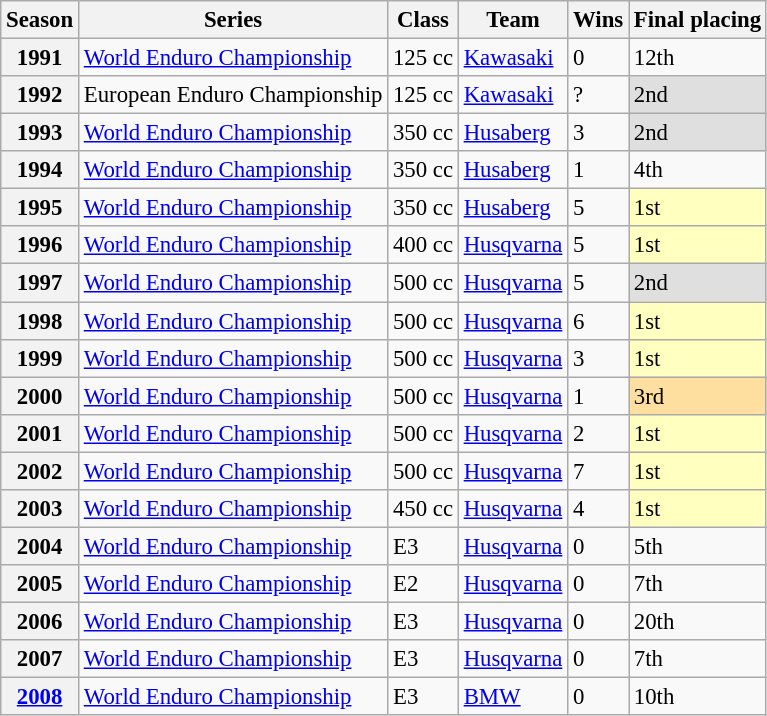<table class="wikitable" style="font-size: 95%;">
<tr>
<th>Season</th>
<th>Series</th>
<th>Class</th>
<th>Team</th>
<th>Wins</th>
<th>Final placing</th>
</tr>
<tr>
<th>1991</th>
<td><a href='#'>World Enduro Championship</a></td>
<td>125 cc</td>
<td><a href='#'>Kawasaki</a></td>
<td>0</td>
<td>12th</td>
</tr>
<tr>
<th>1992</th>
<td>European Enduro Championship</td>
<td>125 cc</td>
<td><a href='#'>Kawasaki</a></td>
<td>?</td>
<td style="background:#DFDFDF;">2nd</td>
</tr>
<tr>
<th>1993</th>
<td><a href='#'>World Enduro Championship</a></td>
<td>350 cc</td>
<td><a href='#'>Husaberg</a></td>
<td>3</td>
<td style="background:#DFDFDF;">2nd</td>
</tr>
<tr>
<th>1994</th>
<td><a href='#'>World Enduro Championship</a></td>
<td>350 cc</td>
<td><a href='#'>Husaberg</a></td>
<td>1</td>
<td>4th</td>
</tr>
<tr>
<th>1995</th>
<td><a href='#'>World Enduro Championship</a></td>
<td>350 cc</td>
<td><a href='#'>Husaberg</a></td>
<td>5</td>
<td style="background:#FFFFBF;">1st</td>
</tr>
<tr>
<th>1996</th>
<td><a href='#'>World Enduro Championship</a></td>
<td>400 cc</td>
<td><a href='#'>Husqvarna</a></td>
<td>5</td>
<td style="background:#FFFFBF;">1st</td>
</tr>
<tr>
<th>1997</th>
<td><a href='#'>World Enduro Championship</a></td>
<td>500 cc</td>
<td><a href='#'>Husqvarna</a></td>
<td>5</td>
<td style="background:#DFDFDF;">2nd</td>
</tr>
<tr>
<th>1998</th>
<td><a href='#'>World Enduro Championship</a></td>
<td>500 cc</td>
<td><a href='#'>Husqvarna</a></td>
<td>6</td>
<td style="background:#FFFFBF;">1st</td>
</tr>
<tr>
<th>1999</th>
<td><a href='#'>World Enduro Championship</a></td>
<td>500 cc</td>
<td><a href='#'>Husqvarna</a></td>
<td>3</td>
<td style="background:#FFFFBF;">1st</td>
</tr>
<tr>
<th>2000</th>
<td><a href='#'>World Enduro Championship</a></td>
<td>500 cc</td>
<td><a href='#'>Husqvarna</a></td>
<td>1</td>
<td style="background:#FFDF9F;">3rd</td>
</tr>
<tr>
<th>2001</th>
<td><a href='#'>World Enduro Championship</a></td>
<td>500 cc</td>
<td><a href='#'>Husqvarna</a></td>
<td>2</td>
<td style="background:#FFFFBF;">1st</td>
</tr>
<tr>
<th>2002</th>
<td><a href='#'>World Enduro Championship</a></td>
<td>500 cc</td>
<td><a href='#'>Husqvarna</a></td>
<td>7</td>
<td style="background:#FFFFBF;">1st</td>
</tr>
<tr>
<th>2003</th>
<td><a href='#'>World Enduro Championship</a></td>
<td>450 cc</td>
<td><a href='#'>Husqvarna</a></td>
<td>4</td>
<td style="background:#FFFFBF;">1st</td>
</tr>
<tr>
<th>2004</th>
<td><a href='#'>World Enduro Championship</a></td>
<td>E3</td>
<td><a href='#'>Husqvarna</a></td>
<td>0</td>
<td>5th</td>
</tr>
<tr>
<th>2005</th>
<td><a href='#'>World Enduro Championship</a></td>
<td>E2</td>
<td><a href='#'>Husqvarna</a></td>
<td>0</td>
<td>7th</td>
</tr>
<tr>
<th>2006</th>
<td><a href='#'>World Enduro Championship</a></td>
<td>E3</td>
<td><a href='#'>Husqvarna</a></td>
<td>0</td>
<td>20th</td>
</tr>
<tr>
<th>2007</th>
<td><a href='#'>World Enduro Championship</a></td>
<td>E3</td>
<td><a href='#'>Husqvarna</a></td>
<td>0</td>
<td>7th</td>
</tr>
<tr>
<th><a href='#'>2008</a></th>
<td><a href='#'>World Enduro Championship</a></td>
<td>E3</td>
<td><a href='#'>BMW</a></td>
<td>0</td>
<td>10th</td>
</tr>
</table>
